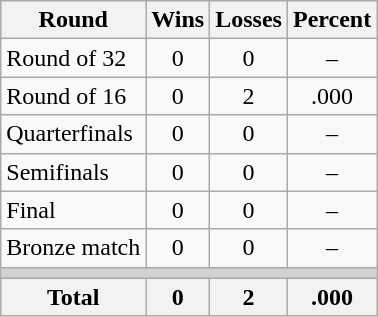<table class=wikitable>
<tr>
<th>Round</th>
<th>Wins</th>
<th>Losses</th>
<th>Percent</th>
</tr>
<tr align=center>
<td align=left>Round of 32</td>
<td>0</td>
<td>0</td>
<td>–</td>
</tr>
<tr align=center>
<td align=left>Round of 16</td>
<td>0</td>
<td>2</td>
<td>.000</td>
</tr>
<tr align=center>
<td align=left>Quarterfinals</td>
<td>0</td>
<td>0</td>
<td>–</td>
</tr>
<tr align=center>
<td align=left>Semifinals</td>
<td>0</td>
<td>0</td>
<td>–</td>
</tr>
<tr align=center>
<td align=left>Final</td>
<td>0</td>
<td>0</td>
<td>–</td>
</tr>
<tr align=center>
<td align=left>Bronze match</td>
<td>0</td>
<td>0</td>
<td>–</td>
</tr>
<tr>
<td colspan=4 bgcolor=lightgray></td>
</tr>
<tr>
<th>Total</th>
<th>0</th>
<th>2</th>
<th>.000</th>
</tr>
</table>
